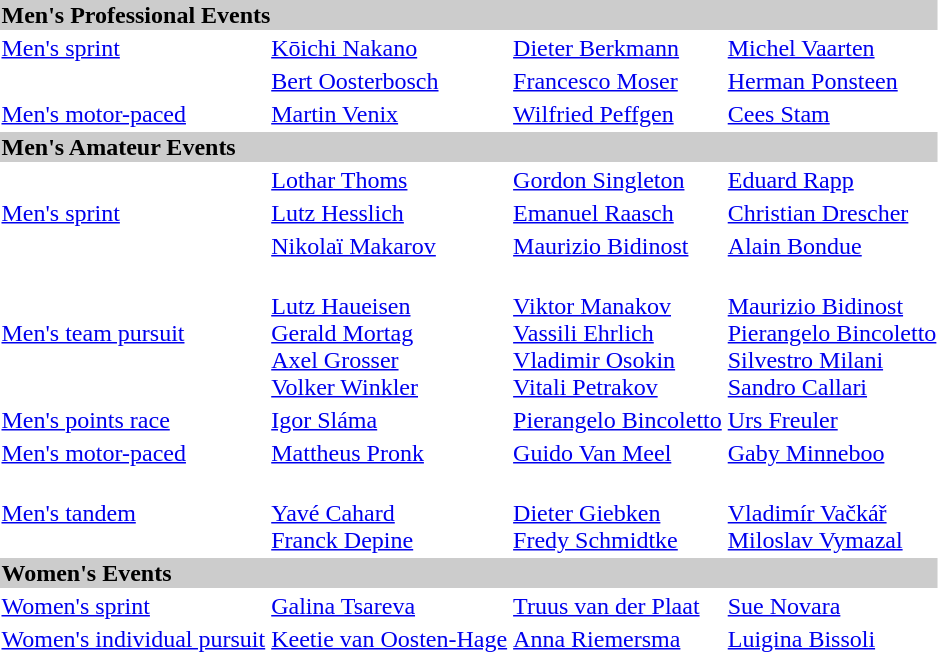<table>
<tr bgcolor="#cccccc">
<td colspan=7><strong>Men's Professional Events</strong></td>
</tr>
<tr>
<td><a href='#'>Men's sprint</a> <br></td>
<td><a href='#'>Kōichi Nakano</a><br></td>
<td><a href='#'>Dieter Berkmann</a><br></td>
<td><a href='#'>Michel Vaarten</a><br></td>
</tr>
<tr>
<td><br></td>
<td><a href='#'>Bert Oosterbosch</a><br></td>
<td><a href='#'>Francesco Moser</a><br></td>
<td><a href='#'>Herman Ponsteen</a><br></td>
</tr>
<tr>
<td><a href='#'>Men's motor-paced</a><br></td>
<td><a href='#'>Martin Venix</a><br></td>
<td><a href='#'>Wilfried Peffgen</a><br></td>
<td><a href='#'>Cees Stam</a><br></td>
</tr>
<tr bgcolor="#cccccc">
<td colspan=7><strong>Men's Amateur Events</strong></td>
</tr>
<tr>
<td><br></td>
<td><a href='#'>Lothar Thoms</a><br></td>
<td><a href='#'>Gordon Singleton</a><br></td>
<td><a href='#'>Eduard Rapp</a> <br></td>
</tr>
<tr>
<td><a href='#'>Men's sprint</a> <br></td>
<td><a href='#'>Lutz Hesslich</a> <br></td>
<td><a href='#'>Emanuel Raasch</a> <br></td>
<td><a href='#'>Christian Drescher</a> <br></td>
</tr>
<tr>
<td><br></td>
<td><a href='#'>Nikolaï Makarov</a><br></td>
<td><a href='#'>Maurizio Bidinost</a><br></td>
<td><a href='#'>Alain Bondue</a><br></td>
</tr>
<tr>
<td><a href='#'>Men's team pursuit</a><br></td>
<td> <br> <a href='#'>Lutz Haueisen</a><br> <a href='#'>Gerald Mortag</a><br> <a href='#'>Axel Grosser</a><br> <a href='#'>Volker Winkler</a></td>
<td> <br> <a href='#'>Viktor Manakov</a><br> <a href='#'>Vassili Ehrlich</a> <br> <a href='#'>Vladimir Osokin</a><br> <a href='#'>Vitali Petrakov</a></td>
<td> <br> <a href='#'>Maurizio Bidinost</a><br> <a href='#'>Pierangelo Bincoletto</a><br>  <a href='#'>Silvestro Milani</a><br> <a href='#'>Sandro Callari</a></td>
</tr>
<tr>
<td><a href='#'>Men's points race</a><br></td>
<td><a href='#'>Igor Sláma</a><br></td>
<td><a href='#'>Pierangelo Bincoletto</a><br></td>
<td><a href='#'>Urs Freuler</a><br></td>
</tr>
<tr>
<td><a href='#'>Men's motor-paced</a><br></td>
<td><a href='#'>Mattheus Pronk</a><br></td>
<td><a href='#'>Guido Van Meel</a><br></td>
<td><a href='#'>Gaby Minneboo</a><br></td>
</tr>
<tr>
<td><a href='#'>Men's tandem</a><br></td>
<td> <br><a href='#'>Yavé Cahard</a><br> <a href='#'>Franck Depine</a></td>
<td> <br><a href='#'>Dieter Giebken</a><br> <a href='#'>Fredy Schmidtke</a></td>
<td> <br><a href='#'>Vladimír Vačkář</a><br> <a href='#'>Miloslav Vymazal</a></td>
</tr>
<tr bgcolor="#cccccc">
<td colspan=7><strong>Women's Events</strong></td>
</tr>
<tr>
<td><a href='#'>Women's sprint</a><br></td>
<td><a href='#'>Galina Tsareva</a><br></td>
<td><a href='#'>Truus van der Plaat</a><br></td>
<td><a href='#'>Sue Novara</a><br></td>
</tr>
<tr>
<td><a href='#'>Women's individual pursuit</a><br></td>
<td><a href='#'>Keetie van Oosten-Hage</a><br></td>
<td><a href='#'>Anna Riemersma</a><br></td>
<td><a href='#'>Luigina Bissoli</a><br></td>
</tr>
</table>
